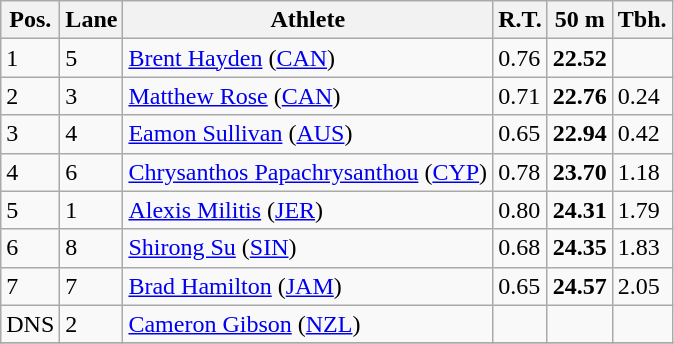<table class="wikitable">
<tr>
<th>Pos.</th>
<th>Lane</th>
<th>Athlete</th>
<th>R.T.</th>
<th>50 m</th>
<th>Tbh.</th>
</tr>
<tr>
<td>1</td>
<td>5</td>
<td> <a href='#'>Brent Hayden</a> (<a href='#'>CAN</a>)</td>
<td>0.76</td>
<td><strong>22.52</strong></td>
<td> </td>
</tr>
<tr>
<td>2</td>
<td>3</td>
<td> <a href='#'>Matthew Rose</a> (<a href='#'>CAN</a>)</td>
<td>0.71</td>
<td><strong>22.76</strong></td>
<td>0.24</td>
</tr>
<tr>
<td>3</td>
<td>4</td>
<td> <a href='#'>Eamon Sullivan</a> (<a href='#'>AUS</a>)</td>
<td>0.65</td>
<td><strong>22.94</strong></td>
<td>0.42</td>
</tr>
<tr>
<td>4</td>
<td>6</td>
<td> <a href='#'>Chrysanthos Papachrysanthou</a> (<a href='#'>CYP</a>)</td>
<td>0.78</td>
<td><strong>23.70</strong></td>
<td>1.18</td>
</tr>
<tr>
<td>5</td>
<td>1</td>
<td> <a href='#'>Alexis Militis</a> (<a href='#'>JER</a>)</td>
<td>0.80</td>
<td><strong>24.31</strong></td>
<td>1.79</td>
</tr>
<tr>
<td>6</td>
<td>8</td>
<td> <a href='#'>Shirong Su</a> (<a href='#'>SIN</a>)</td>
<td>0.68</td>
<td><strong>24.35</strong></td>
<td>1.83</td>
</tr>
<tr>
<td>7</td>
<td>7</td>
<td> <a href='#'>Brad Hamilton</a> (<a href='#'>JAM</a>)</td>
<td>0.65</td>
<td><strong>24.57</strong></td>
<td>2.05</td>
</tr>
<tr>
<td>DNS</td>
<td>2</td>
<td> <a href='#'>Cameron Gibson</a> (<a href='#'>NZL</a>)</td>
<td> </td>
<td><strong> </strong></td>
<td> </td>
</tr>
<tr>
</tr>
</table>
